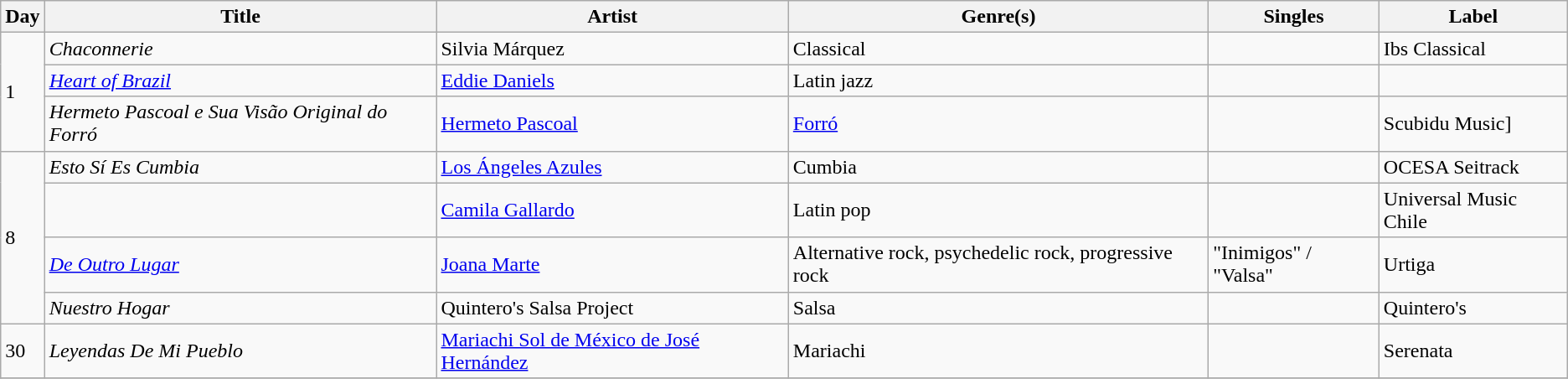<table class="wikitable sortable" style="text-align: left;">
<tr>
<th>Day</th>
<th>Title</th>
<th>Artist</th>
<th>Genre(s)</th>
<th>Singles</th>
<th>Label</th>
</tr>
<tr>
<td rowspan="3">1</td>
<td><em>Chaconnerie</em></td>
<td>Silvia Márquez</td>
<td>Classical</td>
<td></td>
<td>Ibs Classical</td>
</tr>
<tr>
<td><em><a href='#'>Heart of Brazil</a></em></td>
<td><a href='#'>Eddie Daniels</a></td>
<td>Latin jazz</td>
<td></td>
<td></td>
</tr>
<tr>
<td><em>Hermeto Pascoal e Sua Visão Original do Forró</em></td>
<td><a href='#'>Hermeto Pascoal</a></td>
<td><a href='#'>Forró</a></td>
<td></td>
<td>Scubidu Music]</td>
</tr>
<tr>
<td rowspan="4">8</td>
<td><em>Esto Sí Es Cumbia</em></td>
<td><a href='#'>Los Ángeles Azules</a></td>
<td>Cumbia</td>
<td></td>
<td>OCESA Seitrack</td>
</tr>
<tr>
<td><em></em></td>
<td><a href='#'>Camila Gallardo</a></td>
<td>Latin pop</td>
<td></td>
<td>Universal Music Chile</td>
</tr>
<tr>
<td><em><a href='#'>De Outro Lugar</a></em></td>
<td><a href='#'>Joana Marte</a></td>
<td>Alternative rock, psychedelic rock, progressive rock</td>
<td>"Inimigos" / "Valsa"</td>
<td>Urtiga</td>
</tr>
<tr>
<td><em>Nuestro Hogar</em></td>
<td>Quintero's Salsa Project</td>
<td>Salsa</td>
<td></td>
<td>Quintero's</td>
</tr>
<tr>
<td>30</td>
<td><em>Leyendas De Mi Pueblo</em></td>
<td><a href='#'>Mariachi Sol de México de José Hernández</a></td>
<td>Mariachi</td>
<td></td>
<td>Serenata</td>
</tr>
<tr>
</tr>
</table>
